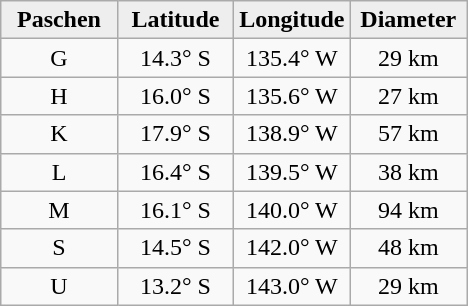<table class="wikitable">
<tr>
<th width="25%" style="background:#eeeeee;">Paschen</th>
<th width="25%" style="background:#eeeeee;">Latitude</th>
<th width="25%" style="background:#eeeeee;">Longitude</th>
<th width="25%" style="background:#eeeeee;">Diameter</th>
</tr>
<tr>
<td align="center">G</td>
<td align="center">14.3° S</td>
<td align="center">135.4° W</td>
<td align="center">29 km</td>
</tr>
<tr>
<td align="center">H</td>
<td align="center">16.0° S</td>
<td align="center">135.6° W</td>
<td align="center">27 km</td>
</tr>
<tr>
<td align="center">K</td>
<td align="center">17.9° S</td>
<td align="center">138.9° W</td>
<td align="center">57 km</td>
</tr>
<tr>
<td align="center">L</td>
<td align="center">16.4° S</td>
<td align="center">139.5° W</td>
<td align="center">38 km</td>
</tr>
<tr>
<td align="center">M</td>
<td align="center">16.1° S</td>
<td align="center">140.0° W</td>
<td align="center">94 km</td>
</tr>
<tr>
<td align="center">S</td>
<td align="center">14.5° S</td>
<td align="center">142.0° W</td>
<td align="center">48 km</td>
</tr>
<tr>
<td align="center">U</td>
<td align="center">13.2° S</td>
<td align="center">143.0° W</td>
<td align="center">29 km</td>
</tr>
</table>
